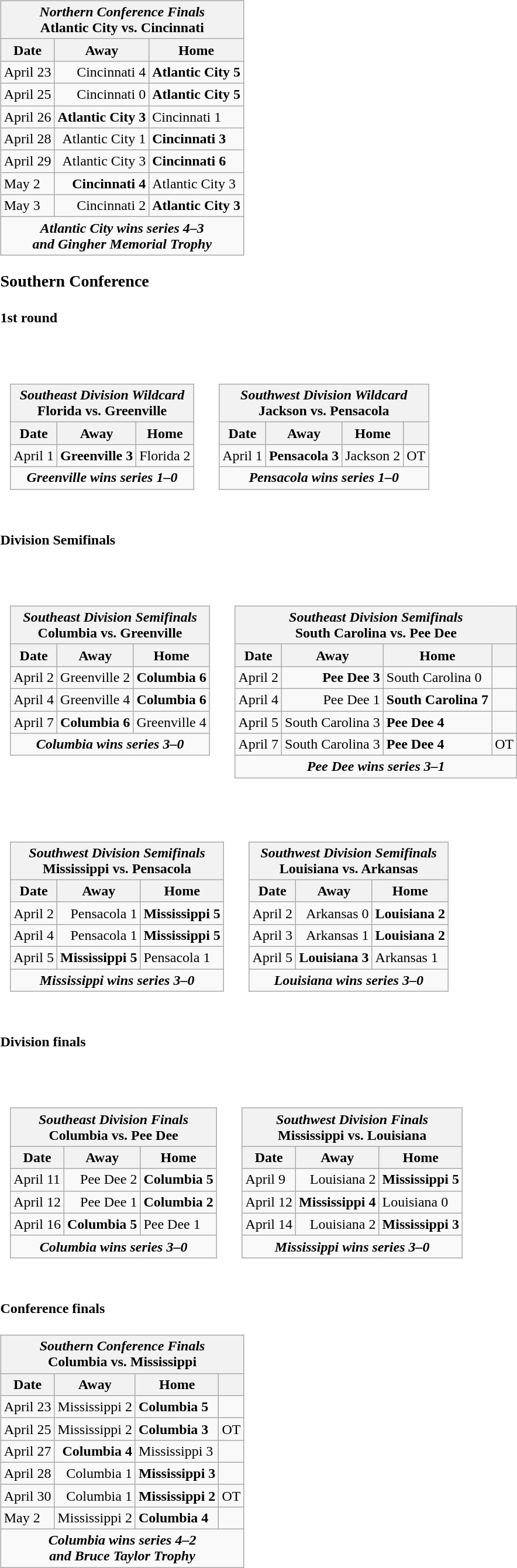<table cellspacing="10">
<tr>
<td valign="top"><br><table class="wikitable">
<tr>
<th bgcolor="#DDDDDD" colspan="4"><em>Northern Conference Finals</em> <br> Atlantic City vs. Cincinnati <br></th>
</tr>
<tr>
<th>Date</th>
<th>Away</th>
<th>Home</th>
</tr>
<tr>
<td>April 23</td>
<td align="right">Cincinnati 4</td>
<td><strong>Atlantic City 5</strong></td>
</tr>
<tr>
<td>April 25</td>
<td align="right">Cincinnati 0</td>
<td><strong>Atlantic City 5</strong></td>
</tr>
<tr>
<td>April 26</td>
<td align="right"><strong>Atlantic City 3</strong></td>
<td>Cincinnati 1</td>
</tr>
<tr>
<td>April 28</td>
<td align="right">Atlantic City 1</td>
<td><strong>Cincinnati 3</strong></td>
</tr>
<tr>
<td>April 29</td>
<td align="right">Atlantic City 3</td>
<td><strong>Cincinnati 6</strong></td>
</tr>
<tr>
<td>May 2</td>
<td align="right"><strong>Cincinnati 4</strong></td>
<td>Atlantic City 3</td>
</tr>
<tr>
<td>May 3</td>
<td align="right">Cincinnati 2</td>
<td><strong>Atlantic City 3</strong></td>
</tr>
<tr align="center">
<td colspan="4"><strong><em>Atlantic City wins series 4–3 <br> and Gingher Memorial Trophy <br></em></strong></td>
</tr>
</table>
<h3>Southern Conference</h3><h4>1st round</h4><table cellspacing="10">
<tr>
<td valign="top"><br><table class="wikitable">
<tr>
<th bgcolor="#DDDDDD" colspan="4"><em>Southeast Division Wildcard</em> <br> Florida vs. Greenville <br></th>
</tr>
<tr>
<th>Date</th>
<th>Away</th>
<th>Home</th>
</tr>
<tr>
<td>April 1</td>
<td align="right"><strong>Greenville 3</strong></td>
<td>Florida 2</td>
</tr>
<tr align="center">
<td colspan="4"><strong><em>Greenville wins series 1–0</em></strong></td>
</tr>
</table>
</td>
<td valign="top"><br><table class="wikitable">
<tr>
<th bgcolor="#DDDDDD" colspan="4"><em>Southwest Division Wildcard</em> <br> Jackson vs. Pensacola <br></th>
</tr>
<tr>
<th>Date</th>
<th>Away</th>
<th>Home</th>
<th></th>
</tr>
<tr>
<td>April 1</td>
<td align="right"><strong>Pensacola 3</strong></td>
<td>Jackson 2</td>
<td align="center">OT</td>
</tr>
<tr align="center">
<td colspan="4"><strong><em>Pensacola wins series 1–0</em></strong></td>
</tr>
</table>
</td>
</tr>
</table>
<h4>Division Semifinals</h4><table cellspacing="10">
<tr>
<td valign="top"><br><table class="wikitable">
<tr>
<th bgcolor="#DDDDDD" colspan="4"><em>Southeast Division Semifinals</em> <br> Columbia vs. Greenville <br></th>
</tr>
<tr>
<th>Date</th>
<th>Away</th>
<th>Home</th>
</tr>
<tr>
<td>April 2</td>
<td align="right">Greenville 2</td>
<td><strong>Columbia 6</strong></td>
</tr>
<tr>
<td>April 4</td>
<td align="right">Greenville 4</td>
<td><strong>Columbia 6</strong></td>
</tr>
<tr>
<td>April 7</td>
<td align="right"><strong>Columbia 6</strong></td>
<td>Greenville 4</td>
</tr>
<tr align="center">
<td colspan="4"><strong><em>Columbia wins series 3–0</em></strong></td>
</tr>
</table>
</td>
<td valign="top"><br><table class="wikitable">
<tr>
<th bgcolor="#DDDDDD" colspan="4"><em>Southeast Division Semifinals</em> <br> South Carolina vs. Pee Dee <br></th>
</tr>
<tr>
<th>Date</th>
<th>Away</th>
<th>Home</th>
<th></th>
</tr>
<tr>
<td>April 2</td>
<td align="right"><strong>Pee Dee 3</strong></td>
<td>South Carolina 0</td>
<td></td>
</tr>
<tr>
<td>April 4</td>
<td align="right">Pee Dee 1</td>
<td><strong>South Carolina 7</strong></td>
<td></td>
</tr>
<tr>
<td>April 5</td>
<td align="right">South Carolina 3</td>
<td><strong>Pee Dee 4</strong></td>
<td></td>
</tr>
<tr>
<td>April 7</td>
<td align="right">South Carolina 3</td>
<td><strong>Pee Dee 4</strong></td>
<td align="center">OT</td>
</tr>
<tr align="center">
<td colspan="4"><strong><em>Pee Dee wins series 3–1</em></strong></td>
</tr>
</table>
</td>
</tr>
</table>
<table cellspacing="10">
<tr>
<td valign="top"><br><table class="wikitable">
<tr>
<th bgcolor="#DDDDDD" colspan="4"><em>Southwest Division Semifinals</em> <br> Mississippi vs. Pensacola <br></th>
</tr>
<tr>
<th>Date</th>
<th>Away</th>
<th>Home</th>
</tr>
<tr>
<td>April 2</td>
<td align="right">Pensacola 1</td>
<td><strong>Mississippi 5</strong></td>
</tr>
<tr>
<td>April 4</td>
<td align="right">Pensacola 1</td>
<td><strong>Mississippi 5</strong></td>
</tr>
<tr>
<td>April 5</td>
<td align="right"><strong>Mississippi 5</strong></td>
<td>Pensacola 1</td>
</tr>
<tr align="center">
<td colspan="4"><strong><em>Mississippi wins series 3–0</em></strong></td>
</tr>
</table>
</td>
<td valign="top"><br><table class="wikitable">
<tr>
<th bgcolor="#DDDDDD" colspan="4"><em>Southwest Division Semifinals</em> <br> Louisiana vs. Arkansas <br></th>
</tr>
<tr>
<th>Date</th>
<th>Away</th>
<th>Home</th>
</tr>
<tr>
<td>April 2</td>
<td align="right">Arkansas 0</td>
<td><strong>Louisiana 2</strong></td>
</tr>
<tr>
<td>April 3</td>
<td align="right">Arkansas 1</td>
<td><strong>Louisiana 2</strong></td>
</tr>
<tr>
<td>April 5</td>
<td align="right"><strong>Louisiana 3</strong></td>
<td>Arkansas 1</td>
</tr>
<tr align="center">
<td colspan="4"><strong><em>Louisiana wins series 3–0</em></strong></td>
</tr>
</table>
</td>
</tr>
</table>
<h4>Division finals</h4><table cellspacing="10">
<tr>
<td valign="top"><br><table class="wikitable">
<tr>
<th bgcolor="#DDDDDD" colspan="4"><em>Southeast Division Finals</em> <br> Columbia vs. Pee Dee <br></th>
</tr>
<tr>
<th>Date</th>
<th>Away</th>
<th>Home</th>
</tr>
<tr>
<td>April 11</td>
<td align="right">Pee Dee 2</td>
<td><strong>Columbia 5</strong></td>
</tr>
<tr>
<td>April 12</td>
<td align="right">Pee Dee 1</td>
<td><strong>Columbia 2</strong></td>
</tr>
<tr>
<td>April 16</td>
<td align="right"><strong>Columbia 5</strong></td>
<td>Pee Dee 1</td>
</tr>
<tr align="center">
<td colspan="4"><strong><em>Columbia wins series 3–0</em></strong></td>
</tr>
</table>
</td>
<td valign="top"><br><table class="wikitable">
<tr>
<th bgcolor="#DDDDDD" colspan="4"><em>Southwest Division Finals</em> <br> Mississippi vs. Louisiana <br></th>
</tr>
<tr>
<th>Date</th>
<th>Away</th>
<th>Home</th>
</tr>
<tr>
<td>April 9</td>
<td align="right">Louisiana 2</td>
<td><strong>Mississippi 5</strong></td>
</tr>
<tr>
<td>April 12</td>
<td align="right"><strong>Mississippi 4</strong></td>
<td>Louisiana 0</td>
</tr>
<tr>
<td>April 14</td>
<td align="right">Louisiana 2</td>
<td><strong>Mississippi 3</strong></td>
</tr>
<tr align="center">
<td colspan="4"><strong><em>Mississippi wins series 3–0</em></strong></td>
</tr>
</table>
</td>
</tr>
</table>
<h4>Conference finals</h4><table class="wikitable">
<tr>
<th bgcolor="#DDDDDD" colspan="4"><em>Southern Conference Finals</em> <br> Columbia vs. Mississippi <br></th>
</tr>
<tr>
<th>Date</th>
<th>Away</th>
<th>Home</th>
<th></th>
</tr>
<tr>
<td>April 23</td>
<td align="right">Mississippi 2</td>
<td><strong>Columbia 5</strong></td>
<td></td>
</tr>
<tr>
<td>April 25</td>
<td align="right">Mississippi 2</td>
<td><strong>Columbia 3</strong></td>
<td align="center">OT</td>
</tr>
<tr>
<td>April 27</td>
<td align="right"><strong>Columbia 4</strong></td>
<td>Mississippi 3</td>
<td></td>
</tr>
<tr>
<td>April 28</td>
<td align="right">Columbia 1</td>
<td><strong>Mississippi 3</strong></td>
<td></td>
</tr>
<tr>
<td>April 30</td>
<td align="right">Columbia 1</td>
<td><strong>Mississippi 2</strong></td>
<td align="center">OT</td>
</tr>
<tr>
<td>May 2</td>
<td align="right">Mississippi 2</td>
<td><strong>Columbia 4</strong></td>
<td></td>
</tr>
<tr align="center">
<td colspan="4"><strong><em>Columbia wins series 4–2 <br> and Bruce Taylor Trophy</em></strong></td>
</tr>
</table>
</td>
</tr>
</table>
